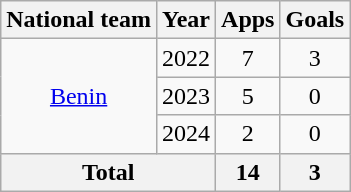<table class=wikitable style=text-align:center>
<tr>
<th>National team</th>
<th>Year</th>
<th>Apps</th>
<th>Goals</th>
</tr>
<tr>
<td rowspan="3"><a href='#'>Benin</a></td>
<td>2022</td>
<td>7</td>
<td>3</td>
</tr>
<tr>
<td>2023</td>
<td>5</td>
<td>0</td>
</tr>
<tr>
<td>2024</td>
<td>2</td>
<td>0</td>
</tr>
<tr>
<th colspan="2">Total</th>
<th>14</th>
<th>3</th>
</tr>
</table>
